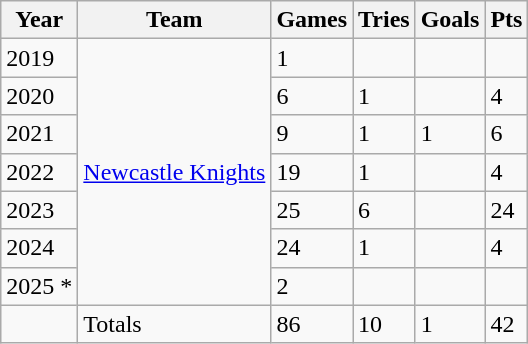<table class="wikitable">
<tr>
<th>Year</th>
<th>Team</th>
<th>Games</th>
<th>Tries</th>
<th>Goals</th>
<th>Pts</th>
</tr>
<tr>
<td>2019</td>
<td rowspan="7">  <a href='#'>Newcastle Knights</a></td>
<td>1</td>
<td></td>
<td></td>
<td></td>
</tr>
<tr>
<td>2020</td>
<td>6</td>
<td>1</td>
<td></td>
<td>4</td>
</tr>
<tr>
<td>2021</td>
<td>9</td>
<td>1</td>
<td>1</td>
<td>6</td>
</tr>
<tr>
<td>2022</td>
<td>19</td>
<td>1</td>
<td></td>
<td>4</td>
</tr>
<tr>
<td>2023</td>
<td>25</td>
<td>6</td>
<td></td>
<td>24</td>
</tr>
<tr>
<td>2024</td>
<td>24</td>
<td>1</td>
<td></td>
<td>4</td>
</tr>
<tr>
<td>2025 *</td>
<td>2</td>
<td></td>
<td></td>
<td></td>
</tr>
<tr>
<td></td>
<td>Totals</td>
<td>86</td>
<td>10</td>
<td>1</td>
<td>42</td>
</tr>
</table>
